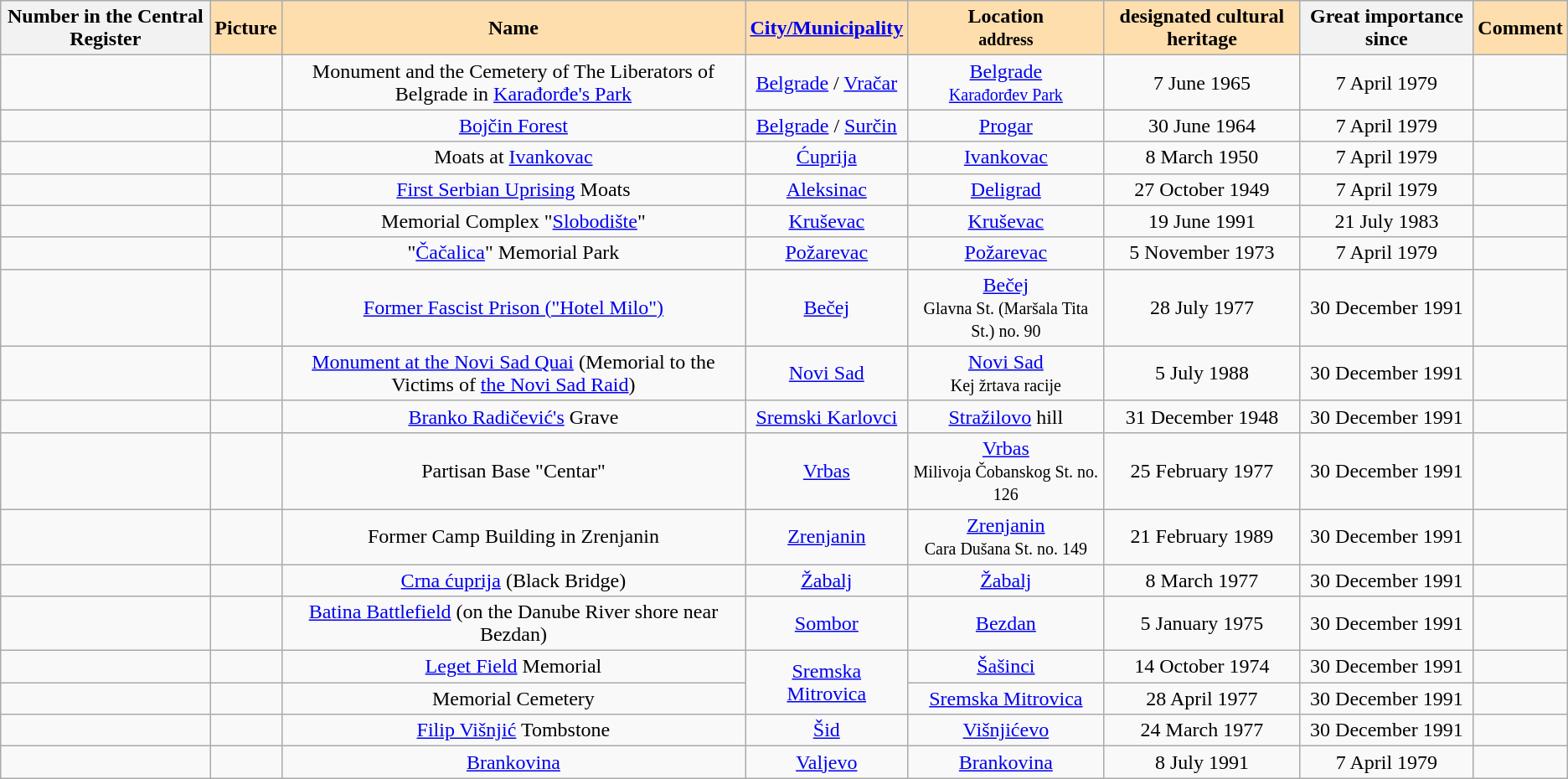<table class="wikitable sortable" style="text-align:center">
<tr>
<th>Number in the Central Register</th>
<th style="background:#FFDEAD;">Picture</th>
<th style="background:#FFDEAD;">Name</th>
<th style="background:#FFDEAD;"><a href='#'>City/Municipality</a></th>
<th style="background:#FFDEAD;">Location<br><small>address</small></th>
<th style="background:#FFDEAD;">designated cultural heritage</th>
<th>Great importance since</th>
<th style="background:#FFDEAD;">Comment</th>
</tr>
<tr>
<td></td>
<td></td>
<td>Monument and the Cemetery of The Liberators of Belgrade in <a href='#'>Karađorđe's Park</a></td>
<td><a href='#'>Belgrade</a> / <a href='#'>Vračar</a></td>
<td><a href='#'>Belgrade</a><br><a href='#'><small>Karađorđev Park</small></a></td>
<td>7 June 1965</td>
<td>7 April 1979</td>
<td></td>
</tr>
<tr>
<td></td>
<td></td>
<td><a href='#'>Bojčin Forest</a></td>
<td><a href='#'>Belgrade</a> / <a href='#'>Surčin</a></td>
<td><a href='#'>Progar</a></td>
<td>30 June 1964</td>
<td>7 April 1979</td>
<td></td>
</tr>
<tr>
<td></td>
<td></td>
<td>Moats at <a href='#'>Ivankovac</a></td>
<td><a href='#'>Ćuprija</a></td>
<td><a href='#'>Ivankovac</a></td>
<td>8 March 1950</td>
<td>7 April 1979</td>
<td></td>
</tr>
<tr>
<td></td>
<td></td>
<td><a href='#'>First Serbian Uprising</a> Moats</td>
<td><a href='#'>Aleksinac</a></td>
<td><a href='#'>Deligrad</a></td>
<td>27 October 1949</td>
<td>7 April 1979</td>
<td></td>
</tr>
<tr>
<td></td>
<td></td>
<td>Memorial Complex "<a href='#'>Slobodište</a>"</td>
<td><a href='#'>Kruševac</a></td>
<td><a href='#'>Kruševac</a></td>
<td>19 June 1991</td>
<td>21 July 1983</td>
<td></td>
</tr>
<tr>
<td></td>
<td></td>
<td>"<a href='#'>Čačalica</a>" Memorial Park</td>
<td><a href='#'>Požarevac</a></td>
<td><a href='#'>Požarevac</a></td>
<td>5 November 1973</td>
<td>7 April 1979</td>
<td></td>
</tr>
<tr>
<td></td>
<td></td>
<td><a href='#'>Former Fascist Prison ("Hotel Milo")</a></td>
<td><a href='#'>Bečej</a></td>
<td><a href='#'>Bečej</a><br><small>Glavna St. (Maršala Tita St.) no. 90</small></td>
<td>28 July 1977</td>
<td>30 December 1991</td>
<td></td>
</tr>
<tr>
<td></td>
<td></td>
<td><a href='#'>Monument at the Novi Sad Quai</a> (Memorial to the Victims of <a href='#'>the Novi Sad Raid</a>)</td>
<td><a href='#'>Novi Sad</a></td>
<td><a href='#'>Novi Sad</a><br><small>Kej žrtava racije</small></td>
<td>5 July 1988</td>
<td>30 December 1991</td>
<td></td>
</tr>
<tr>
<td></td>
<td></td>
<td><a href='#'>Branko Radičević's</a> Grave</td>
<td><a href='#'>Sremski Karlovci</a></td>
<td><a href='#'>Stražilovo</a> hill</td>
<td>31 December 1948</td>
<td>30 December 1991</td>
<td></td>
</tr>
<tr>
<td></td>
<td></td>
<td>Partisan Base "Centar"</td>
<td><a href='#'>Vrbas</a></td>
<td><a href='#'>Vrbas</a><br><small>Milivoja Čobanskog St. no. 126</small></td>
<td>25 February 1977</td>
<td>30 December 1991</td>
<td></td>
</tr>
<tr>
<td></td>
<td></td>
<td>Former Camp Building in Zrenjanin</td>
<td><a href='#'>Zrenjanin</a></td>
<td><a href='#'>Zrenjanin</a><br><small>Cara Dušana St. no. 149</small></td>
<td>21 February 1989</td>
<td>30 December 1991</td>
<td></td>
</tr>
<tr>
<td></td>
<td></td>
<td><a href='#'>Crna ćuprija</a> (Black Bridge)</td>
<td><a href='#'>Žabalj</a></td>
<td><a href='#'>Žabalj</a></td>
<td>8 March 1977</td>
<td>30 December 1991</td>
<td></td>
</tr>
<tr>
<td></td>
<td></td>
<td><a href='#'>Batina Battlefield</a> (on the Danube River shore near Bezdan)</td>
<td><a href='#'>Sombor</a></td>
<td><a href='#'>Bezdan</a></td>
<td>5 January 1975</td>
<td>30 December 1991</td>
<td></td>
</tr>
<tr>
<td></td>
<td></td>
<td><a href='#'>Leget Field</a> Memorial</td>
<td rowspan="2"><a href='#'>Sremska Mitrovica</a></td>
<td><a href='#'>Šašinci</a></td>
<td>14 October 1974</td>
<td>30 December 1991</td>
<td></td>
</tr>
<tr>
<td></td>
<td></td>
<td>Memorial Cemetery</td>
<td><a href='#'>Sremska Mitrovica</a></td>
<td>28 April 1977</td>
<td>30 December 1991</td>
<td></td>
</tr>
<tr>
<td></td>
<td></td>
<td><a href='#'>Filip Višnjić</a> Tombstone</td>
<td><a href='#'>Šid</a></td>
<td><a href='#'>Višnjićevo</a></td>
<td>24 March 1977</td>
<td>30 December 1991</td>
<td></td>
</tr>
<tr>
<td></td>
<td></td>
<td><a href='#'>Brankovina</a></td>
<td><a href='#'>Valjevo</a></td>
<td><a href='#'>Brankovina</a></td>
<td>8 July 1991</td>
<td>7 April 1979</td>
<td></td>
</tr>
</table>
